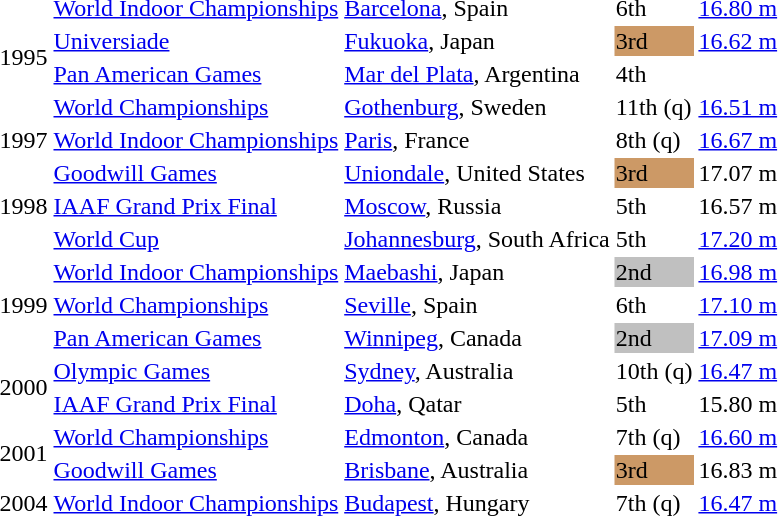<table>
<tr>
<td rowspan=4>1995</td>
<td><a href='#'>World Indoor Championships</a></td>
<td><a href='#'>Barcelona</a>, Spain</td>
<td>6th</td>
<td><a href='#'>16.80 m</a></td>
</tr>
<tr>
<td><a href='#'>Universiade</a></td>
<td><a href='#'>Fukuoka</a>, Japan</td>
<td bgcolor="cc9966">3rd</td>
<td><a href='#'>16.62 m</a></td>
</tr>
<tr>
<td><a href='#'>Pan American Games</a></td>
<td><a href='#'>Mar del Plata</a>, Argentina</td>
<td>4th</td>
<td></td>
</tr>
<tr>
<td><a href='#'>World Championships</a></td>
<td><a href='#'>Gothenburg</a>, Sweden</td>
<td>11th (q)</td>
<td><a href='#'>16.51 m</a></td>
</tr>
<tr>
<td>1997</td>
<td><a href='#'>World Indoor Championships</a></td>
<td><a href='#'>Paris</a>, France</td>
<td>8th (q)</td>
<td><a href='#'>16.67 m</a></td>
</tr>
<tr>
<td rowspan=3>1998</td>
<td><a href='#'>Goodwill Games</a></td>
<td><a href='#'>Uniondale</a>, United States</td>
<td bgcolor=cc9966>3rd</td>
<td>17.07 m</td>
</tr>
<tr>
<td><a href='#'>IAAF Grand Prix Final</a></td>
<td><a href='#'>Moscow</a>, Russia</td>
<td>5th</td>
<td>16.57 m</td>
</tr>
<tr>
<td><a href='#'>World Cup</a></td>
<td><a href='#'>Johannesburg</a>, South Africa</td>
<td>5th</td>
<td><a href='#'>17.20 m</a></td>
</tr>
<tr>
<td rowspan=3>1999</td>
<td><a href='#'>World Indoor Championships</a></td>
<td><a href='#'>Maebashi</a>, Japan</td>
<td bgcolor="silver">2nd</td>
<td><a href='#'>16.98 m</a></td>
</tr>
<tr>
<td><a href='#'>World Championships</a></td>
<td><a href='#'>Seville</a>, Spain</td>
<td>6th</td>
<td><a href='#'>17.10 m</a></td>
</tr>
<tr>
<td><a href='#'>Pan American Games</a></td>
<td><a href='#'>Winnipeg</a>, Canada</td>
<td bgcolor="silver">2nd</td>
<td><a href='#'>17.09 m</a></td>
</tr>
<tr>
<td rowspan=2>2000</td>
<td><a href='#'>Olympic Games</a></td>
<td><a href='#'>Sydney</a>, Australia</td>
<td>10th (q)</td>
<td><a href='#'>16.47 m</a></td>
</tr>
<tr>
<td><a href='#'>IAAF Grand Prix Final</a></td>
<td><a href='#'>Doha</a>, Qatar</td>
<td>5th</td>
<td>15.80 m</td>
</tr>
<tr>
<td rowspan=2>2001</td>
<td><a href='#'>World Championships</a></td>
<td><a href='#'>Edmonton</a>, Canada</td>
<td>7th (q)</td>
<td><a href='#'>16.60 m</a></td>
</tr>
<tr>
<td><a href='#'>Goodwill Games</a></td>
<td><a href='#'>Brisbane</a>, Australia</td>
<td bgcolor=cc9966>3rd</td>
<td>16.83 m</td>
</tr>
<tr>
<td>2004</td>
<td><a href='#'>World Indoor Championships</a></td>
<td><a href='#'>Budapest</a>, Hungary</td>
<td>7th (q)</td>
<td><a href='#'>16.47 m</a></td>
</tr>
<tr>
</tr>
</table>
